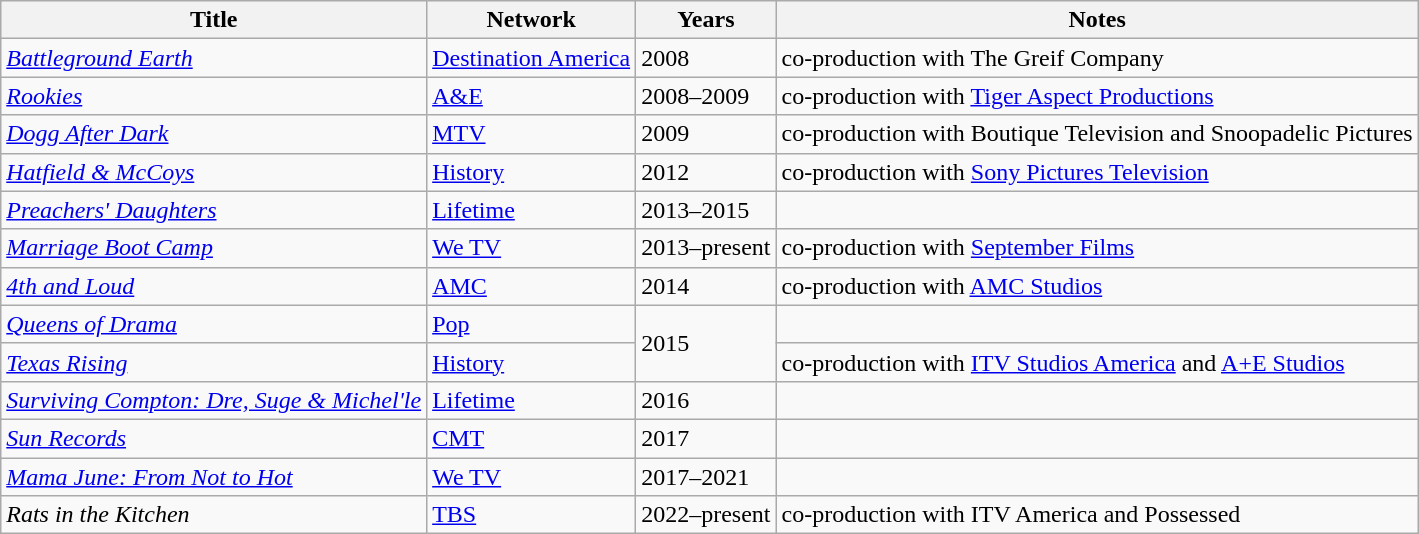<table class="wikitable sortable">
<tr>
<th>Title</th>
<th>Network</th>
<th>Years</th>
<th>Notes</th>
</tr>
<tr>
<td><em><a href='#'>Battleground Earth</a></em></td>
<td><a href='#'>Destination America</a></td>
<td>2008</td>
<td>co-production with The Greif Company</td>
</tr>
<tr>
<td><em><a href='#'>Rookies</a></em></td>
<td><a href='#'>A&E</a></td>
<td>2008–2009</td>
<td>co-production with <a href='#'>Tiger Aspect Productions</a></td>
</tr>
<tr>
<td><em><a href='#'>Dogg After Dark</a></em></td>
<td><a href='#'>MTV</a></td>
<td>2009</td>
<td>co-production with Boutique Television and Snoopadelic Pictures</td>
</tr>
<tr>
<td><em><a href='#'>Hatfield & McCoys</a></em></td>
<td><a href='#'>History</a></td>
<td>2012</td>
<td>co-production with <a href='#'>Sony Pictures Television</a></td>
</tr>
<tr>
<td><em><a href='#'>Preachers' Daughters</a></em></td>
<td><a href='#'>Lifetime</a></td>
<td>2013–2015</td>
<td></td>
</tr>
<tr>
<td><em><a href='#'>Marriage Boot Camp</a></em></td>
<td><a href='#'>We TV</a></td>
<td>2013–present</td>
<td>co-production with <a href='#'>September Films</a></td>
</tr>
<tr>
<td><em><a href='#'>4th and Loud</a></em></td>
<td><a href='#'>AMC</a></td>
<td>2014</td>
<td>co-production with <a href='#'>AMC Studios</a></td>
</tr>
<tr>
<td><em><a href='#'>Queens of Drama</a></em></td>
<td><a href='#'>Pop</a></td>
<td rowspan="2">2015</td>
<td></td>
</tr>
<tr>
<td><em><a href='#'>Texas Rising</a></em></td>
<td><a href='#'>History</a></td>
<td>co-production with <a href='#'>ITV Studios America</a> and <a href='#'>A+E Studios</a></td>
</tr>
<tr>
<td><em><a href='#'>Surviving Compton: Dre, Suge & Michel'le</a></em></td>
<td><a href='#'>Lifetime</a></td>
<td>2016</td>
<td></td>
</tr>
<tr>
<td><em><a href='#'>Sun Records</a></em></td>
<td><a href='#'>CMT</a></td>
<td>2017</td>
<td></td>
</tr>
<tr>
<td><em><a href='#'>Mama June: From Not to Hot</a></em></td>
<td><a href='#'>We TV</a></td>
<td>2017–2021</td>
<td></td>
</tr>
<tr>
<td><em>Rats in the Kitchen</em></td>
<td><a href='#'>TBS</a></td>
<td>2022–present</td>
<td>co-production with ITV America and Possessed</td>
</tr>
</table>
